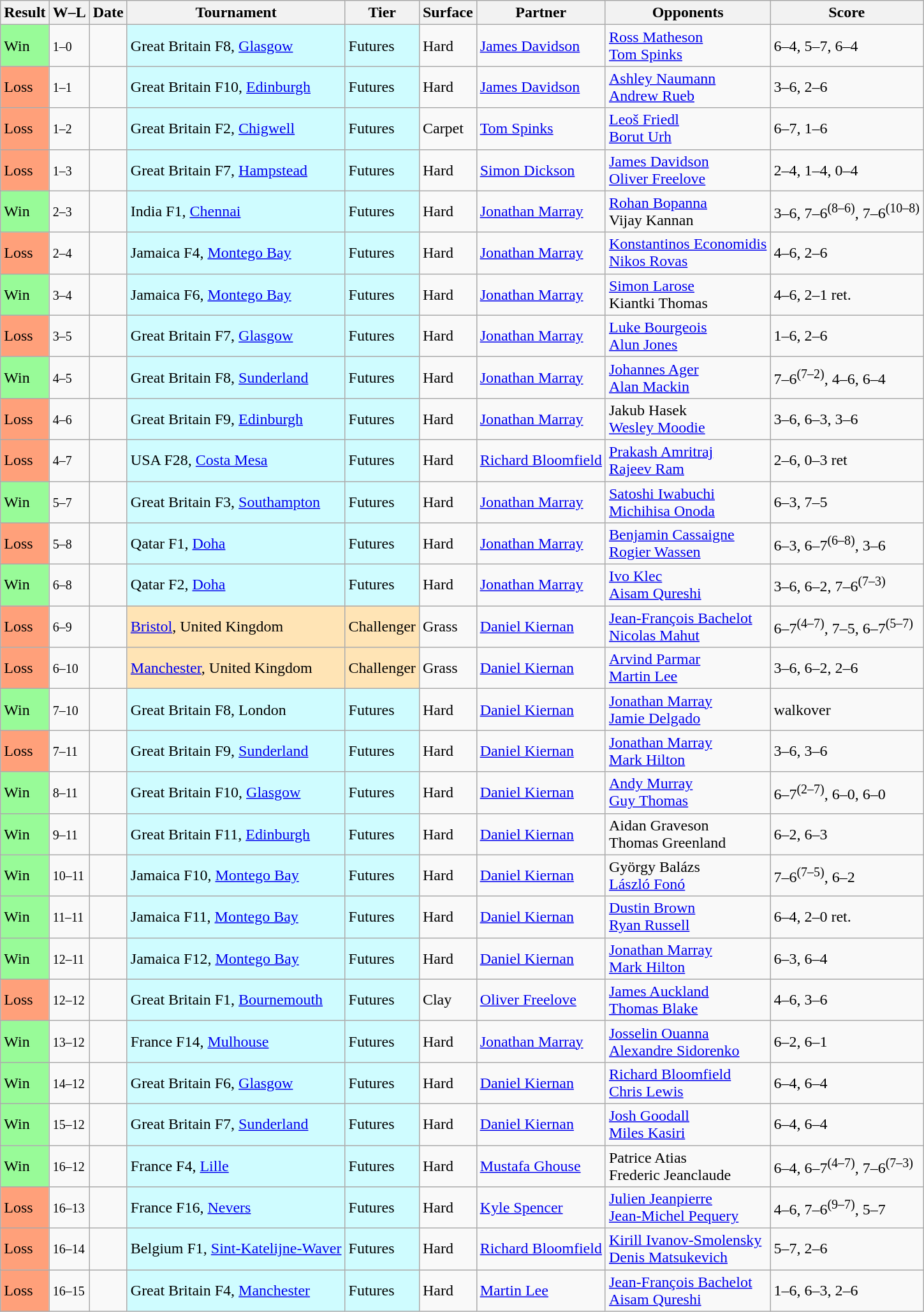<table class="sortable wikitable">
<tr>
<th>Result</th>
<th class="unsortable">W–L</th>
<th>Date</th>
<th>Tournament</th>
<th>Tier</th>
<th>Surface</th>
<th>Partner</th>
<th>Opponents</th>
<th class="unsortable">Score</th>
</tr>
<tr>
<td style="background:#98fb98;">Win</td>
<td><small>1–0</small></td>
<td></td>
<td style="background:#cffcff;">Great Britain F8, <a href='#'>Glasgow</a></td>
<td style="background:#cffcff;">Futures</td>
<td>Hard</td>
<td> <a href='#'>James Davidson</a></td>
<td> <a href='#'>Ross Matheson</a> <br>  <a href='#'>Tom Spinks</a></td>
<td>6–4, 5–7, 6–4</td>
</tr>
<tr>
<td style="background:#ffa07a;">Loss</td>
<td><small>1–1</small></td>
<td></td>
<td style="background:#cffcff;">Great Britain F10, <a href='#'>Edinburgh</a></td>
<td style="background:#cffcff;">Futures</td>
<td>Hard</td>
<td> <a href='#'>James Davidson</a></td>
<td> <a href='#'>Ashley Naumann</a> <br>  <a href='#'>Andrew Rueb</a></td>
<td>3–6, 2–6</td>
</tr>
<tr>
<td style="background:#ffa07a;">Loss</td>
<td><small>1–2</small></td>
<td></td>
<td style="background:#cffcff;">Great Britain F2, <a href='#'>Chigwell</a></td>
<td style="background:#cffcff;">Futures</td>
<td>Carpet</td>
<td> <a href='#'>Tom Spinks</a></td>
<td> <a href='#'>Leoš Friedl</a> <br>  <a href='#'>Borut Urh</a></td>
<td>6–7, 1–6</td>
</tr>
<tr>
<td style="background:#ffa07a;">Loss</td>
<td><small>1–3</small></td>
<td></td>
<td style="background:#cffcff;">Great Britain F7, <a href='#'>Hampstead</a></td>
<td style="background:#cffcff;">Futures</td>
<td>Hard</td>
<td> <a href='#'>Simon Dickson</a></td>
<td> <a href='#'>James Davidson</a> <br>  <a href='#'>Oliver Freelove</a></td>
<td>2–4, 1–4, 0–4</td>
</tr>
<tr>
<td style="background:#98fb98;">Win</td>
<td><small>2–3</small></td>
<td></td>
<td style="background:#cffcff;">India F1, <a href='#'>Chennai</a></td>
<td style="background:#cffcff;">Futures</td>
<td>Hard</td>
<td> <a href='#'>Jonathan Marray</a></td>
<td> <a href='#'>Rohan Bopanna</a> <br>  Vijay Kannan</td>
<td>3–6, 7–6<sup>(8–6)</sup>, 7–6<sup>(10–8)</sup></td>
</tr>
<tr>
<td style="background:#ffa07a;">Loss</td>
<td><small>2–4</small></td>
<td></td>
<td style="background:#cffcff;">Jamaica F4, <a href='#'>Montego Bay</a></td>
<td style="background:#cffcff;">Futures</td>
<td>Hard</td>
<td> <a href='#'>Jonathan Marray</a></td>
<td> <a href='#'>Konstantinos Economidis</a> <br>  <a href='#'>Nikos Rovas</a></td>
<td>4–6, 2–6</td>
</tr>
<tr>
<td style="background:#98fb98;">Win</td>
<td><small>3–4</small></td>
<td></td>
<td style="background:#cffcff;">Jamaica F6, <a href='#'>Montego Bay</a></td>
<td style="background:#cffcff;">Futures</td>
<td>Hard</td>
<td> <a href='#'>Jonathan Marray</a></td>
<td> <a href='#'>Simon Larose</a> <br>  Kiantki Thomas</td>
<td>4–6, 2–1 ret.</td>
</tr>
<tr>
<td style="background:#ffa07a;">Loss</td>
<td><small>3–5</small></td>
<td></td>
<td style="background:#cffcff;">Great Britain F7, <a href='#'>Glasgow</a></td>
<td style="background:#cffcff;">Futures</td>
<td>Hard</td>
<td> <a href='#'>Jonathan Marray</a></td>
<td> <a href='#'>Luke Bourgeois</a> <br>  <a href='#'>Alun Jones</a></td>
<td>1–6, 2–6</td>
</tr>
<tr>
<td style="background:#98fb98;">Win</td>
<td><small>4–5</small></td>
<td></td>
<td style="background:#cffcff;">Great Britain F8, <a href='#'>Sunderland</a></td>
<td style="background:#cffcff;">Futures</td>
<td>Hard</td>
<td> <a href='#'>Jonathan Marray</a></td>
<td> <a href='#'>Johannes Ager</a> <br>  <a href='#'>Alan Mackin</a></td>
<td>7–6<sup>(7–2)</sup>, 4–6, 6–4</td>
</tr>
<tr>
<td style="background:#ffa07a;">Loss</td>
<td><small>4–6</small></td>
<td></td>
<td style="background:#cffcff;">Great Britain F9, <a href='#'>Edinburgh</a></td>
<td style="background:#cffcff;">Futures</td>
<td>Hard</td>
<td> <a href='#'>Jonathan Marray</a></td>
<td> Jakub Hasek <br>  <a href='#'>Wesley Moodie</a></td>
<td>3–6, 6–3, 3–6</td>
</tr>
<tr>
<td style="background:#ffa07a;">Loss</td>
<td><small>4–7</small></td>
<td></td>
<td style="background:#cffcff;">USA F28, <a href='#'>Costa Mesa</a></td>
<td style="background:#cffcff;">Futures</td>
<td>Hard</td>
<td> <a href='#'>Richard Bloomfield</a></td>
<td> <a href='#'>Prakash Amritraj</a> <br>  <a href='#'>Rajeev Ram</a></td>
<td>2–6, 0–3 ret</td>
</tr>
<tr>
<td style="background:#98fb98;">Win</td>
<td><small>5–7</small></td>
<td></td>
<td style="background:#cffcff;">Great Britain F3, <a href='#'>Southampton</a></td>
<td style="background:#cffcff;">Futures</td>
<td>Hard</td>
<td> <a href='#'>Jonathan Marray</a></td>
<td> <a href='#'>Satoshi Iwabuchi</a> <br>  <a href='#'>Michihisa Onoda</a></td>
<td>6–3, 7–5</td>
</tr>
<tr>
<td style="background:#ffa07a;">Loss</td>
<td><small>5–8</small></td>
<td></td>
<td style="background:#cffcff;">Qatar F1, <a href='#'>Doha</a></td>
<td style="background:#cffcff;">Futures</td>
<td>Hard</td>
<td> <a href='#'>Jonathan Marray</a></td>
<td> <a href='#'>Benjamin Cassaigne</a> <br>  <a href='#'>Rogier Wassen</a></td>
<td>6–3, 6–7<sup>(6–8)</sup>, 3–6</td>
</tr>
<tr>
<td style="background:#98fb98;">Win</td>
<td><small>6–8</small></td>
<td></td>
<td style="background:#cffcff;">Qatar F2, <a href='#'>Doha</a></td>
<td style="background:#cffcff;">Futures</td>
<td>Hard</td>
<td> <a href='#'>Jonathan Marray</a></td>
<td> <a href='#'>Ivo Klec</a> <br>  <a href='#'>Aisam Qureshi</a></td>
<td>3–6, 6–2, 7–6<sup>(7–3)</sup></td>
</tr>
<tr>
<td style="background:#ffa07a;">Loss</td>
<td><small>6–9</small></td>
<td></td>
<td style="background:moccasin;"><a href='#'>Bristol</a>, United Kingdom</td>
<td style="background:moccasin;">Challenger</td>
<td>Grass</td>
<td> <a href='#'>Daniel Kiernan</a></td>
<td> <a href='#'>Jean-François Bachelot</a> <br>  <a href='#'>Nicolas Mahut</a></td>
<td>6–7<sup>(4–7)</sup>, 7–5, 6–7<sup>(5–7)</sup></td>
</tr>
<tr>
<td style="background:#ffa07a;">Loss</td>
<td><small>6–10</small></td>
<td></td>
<td style="background:moccasin;"><a href='#'>Manchester</a>, United Kingdom</td>
<td style="background:moccasin;">Challenger</td>
<td>Grass</td>
<td> <a href='#'>Daniel Kiernan</a></td>
<td> <a href='#'>Arvind Parmar</a> <br>  <a href='#'>Martin Lee</a></td>
<td>3–6, 6–2, 2–6</td>
</tr>
<tr>
<td style="background:#98fb98;">Win</td>
<td><small>7–10</small></td>
<td></td>
<td style="background:#cffcff;">Great Britain F8, London</td>
<td style="background:#cffcff;">Futures</td>
<td>Hard</td>
<td> <a href='#'>Daniel Kiernan</a></td>
<td> <a href='#'>Jonathan Marray</a> <br>  <a href='#'>Jamie Delgado</a></td>
<td>walkover</td>
</tr>
<tr>
<td style="background:#ffa07a;">Loss</td>
<td><small>7–11</small></td>
<td></td>
<td style="background:#cffcff;">Great Britain F9, <a href='#'>Sunderland</a></td>
<td style="background:#cffcff;">Futures</td>
<td>Hard</td>
<td> <a href='#'>Daniel Kiernan</a></td>
<td> <a href='#'>Jonathan Marray</a> <br>  <a href='#'>Mark Hilton</a></td>
<td>3–6, 3–6</td>
</tr>
<tr>
<td style="background:#98fb98;">Win</td>
<td><small>8–11</small></td>
<td></td>
<td style="background:#cffcff;">Great Britain F10, <a href='#'>Glasgow</a></td>
<td style="background:#cffcff;">Futures</td>
<td>Hard</td>
<td> <a href='#'>Daniel Kiernan</a></td>
<td> <a href='#'>Andy Murray</a> <br>  <a href='#'>Guy Thomas</a></td>
<td>6–7<sup>(2–7)</sup>, 6–0, 6–0</td>
</tr>
<tr>
<td style="background:#98fb98;">Win</td>
<td><small>9–11</small></td>
<td></td>
<td style="background:#cffcff;">Great Britain F11, <a href='#'>Edinburgh</a></td>
<td style="background:#cffcff;">Futures</td>
<td>Hard</td>
<td> <a href='#'>Daniel Kiernan</a></td>
<td> Aidan Graveson <br>  Thomas Greenland</td>
<td>6–2, 6–3</td>
</tr>
<tr>
<td style="background:#98fb98;">Win</td>
<td><small>10–11</small></td>
<td></td>
<td style="background:#cffcff;">Jamaica F10, <a href='#'>Montego Bay</a></td>
<td style="background:#cffcff;">Futures</td>
<td>Hard</td>
<td> <a href='#'>Daniel Kiernan</a></td>
<td> György Balázs <br>  <a href='#'>László Fonó</a></td>
<td>7–6<sup>(7–5)</sup>, 6–2</td>
</tr>
<tr>
<td style="background:#98fb98;">Win</td>
<td><small>11–11</small></td>
<td></td>
<td style="background:#cffcff;">Jamaica F11, <a href='#'>Montego Bay</a></td>
<td style="background:#cffcff;">Futures</td>
<td>Hard</td>
<td> <a href='#'>Daniel Kiernan</a></td>
<td> <a href='#'>Dustin Brown</a> <br>  <a href='#'>Ryan Russell</a></td>
<td>6–4, 2–0 ret.</td>
</tr>
<tr>
<td style="background:#98fb98;">Win</td>
<td><small>12–11</small></td>
<td></td>
<td style="background:#cffcff;">Jamaica F12, <a href='#'>Montego Bay</a></td>
<td style="background:#cffcff;">Futures</td>
<td>Hard</td>
<td> <a href='#'>Daniel Kiernan</a></td>
<td> <a href='#'>Jonathan Marray</a> <br>  <a href='#'>Mark Hilton</a></td>
<td>6–3, 6–4</td>
</tr>
<tr>
<td style="background:#ffa07a;">Loss</td>
<td><small>12–12</small></td>
<td></td>
<td style="background:#cffcff;">Great Britain F1, <a href='#'>Bournemouth</a></td>
<td style="background:#cffcff;">Futures</td>
<td>Clay</td>
<td> <a href='#'>Oliver Freelove</a></td>
<td> <a href='#'>James Auckland</a> <br>  <a href='#'>Thomas Blake</a></td>
<td>4–6, 3–6</td>
</tr>
<tr>
<td style="background:#98fb98;">Win</td>
<td><small>13–12</small></td>
<td></td>
<td style="background:#cffcff;">France F14, <a href='#'>Mulhouse</a></td>
<td style="background:#cffcff;">Futures</td>
<td>Hard</td>
<td> <a href='#'>Jonathan Marray</a></td>
<td> <a href='#'>Josselin Ouanna</a> <br>  <a href='#'>Alexandre Sidorenko</a></td>
<td>6–2, 6–1</td>
</tr>
<tr>
<td style="background:#98fb98;">Win</td>
<td><small>14–12</small></td>
<td></td>
<td style="background:#cffcff;">Great Britain F6, <a href='#'>Glasgow</a></td>
<td style="background:#cffcff;">Futures</td>
<td>Hard</td>
<td> <a href='#'>Daniel Kiernan</a></td>
<td> <a href='#'>Richard Bloomfield</a> <br>  <a href='#'>Chris Lewis</a></td>
<td>6–4, 6–4</td>
</tr>
<tr>
<td style="background:#98fb98;">Win</td>
<td><small>15–12</small></td>
<td></td>
<td style="background:#cffcff;">Great Britain F7, <a href='#'>Sunderland</a></td>
<td style="background:#cffcff;">Futures</td>
<td>Hard</td>
<td> <a href='#'>Daniel Kiernan</a></td>
<td> <a href='#'>Josh Goodall</a> <br>  <a href='#'>Miles Kasiri</a></td>
<td>6–4, 6–4</td>
</tr>
<tr>
<td style="background:#98fb98;">Win</td>
<td><small>16–12</small></td>
<td></td>
<td style="background:#cffcff;">France F4, <a href='#'>Lille</a></td>
<td style="background:#cffcff;">Futures</td>
<td>Hard</td>
<td> <a href='#'>Mustafa Ghouse</a></td>
<td> Patrice Atias <br>  Frederic Jeanclaude</td>
<td>6–4, 6–7<sup>(4–7)</sup>, 7–6<sup>(7–3)</sup></td>
</tr>
<tr>
<td style="background:#ffa07a;">Loss</td>
<td><small>16–13</small></td>
<td></td>
<td style="background:#cffcff;">France F16, <a href='#'>Nevers</a></td>
<td style="background:#cffcff;">Futures</td>
<td>Hard</td>
<td> <a href='#'>Kyle Spencer</a></td>
<td> <a href='#'>Julien Jeanpierre</a> <br>  <a href='#'>Jean-Michel Pequery</a></td>
<td>4–6, 7–6<sup>(9–7)</sup>, 5–7</td>
</tr>
<tr>
<td style="background:#ffa07a;">Loss</td>
<td><small>16–14</small></td>
<td></td>
<td style="background:#cffcff;">Belgium F1, <a href='#'>Sint-Katelijne-Waver</a></td>
<td style="background:#cffcff;">Futures</td>
<td>Hard</td>
<td> <a href='#'>Richard Bloomfield</a></td>
<td> <a href='#'>Kirill Ivanov-Smolensky</a> <br>  <a href='#'>Denis Matsukevich</a></td>
<td>5–7, 2–6</td>
</tr>
<tr>
<td style="background:#ffa07a;">Loss</td>
<td><small>16–15</small></td>
<td></td>
<td style="background:#cffcff;">Great Britain F4, <a href='#'>Manchester</a></td>
<td style="background:#cffcff;">Futures</td>
<td>Hard</td>
<td> <a href='#'>Martin Lee</a></td>
<td> <a href='#'>Jean-François Bachelot</a> <br>  <a href='#'>Aisam Qureshi</a></td>
<td>1–6, 6–3, 2–6</td>
</tr>
</table>
